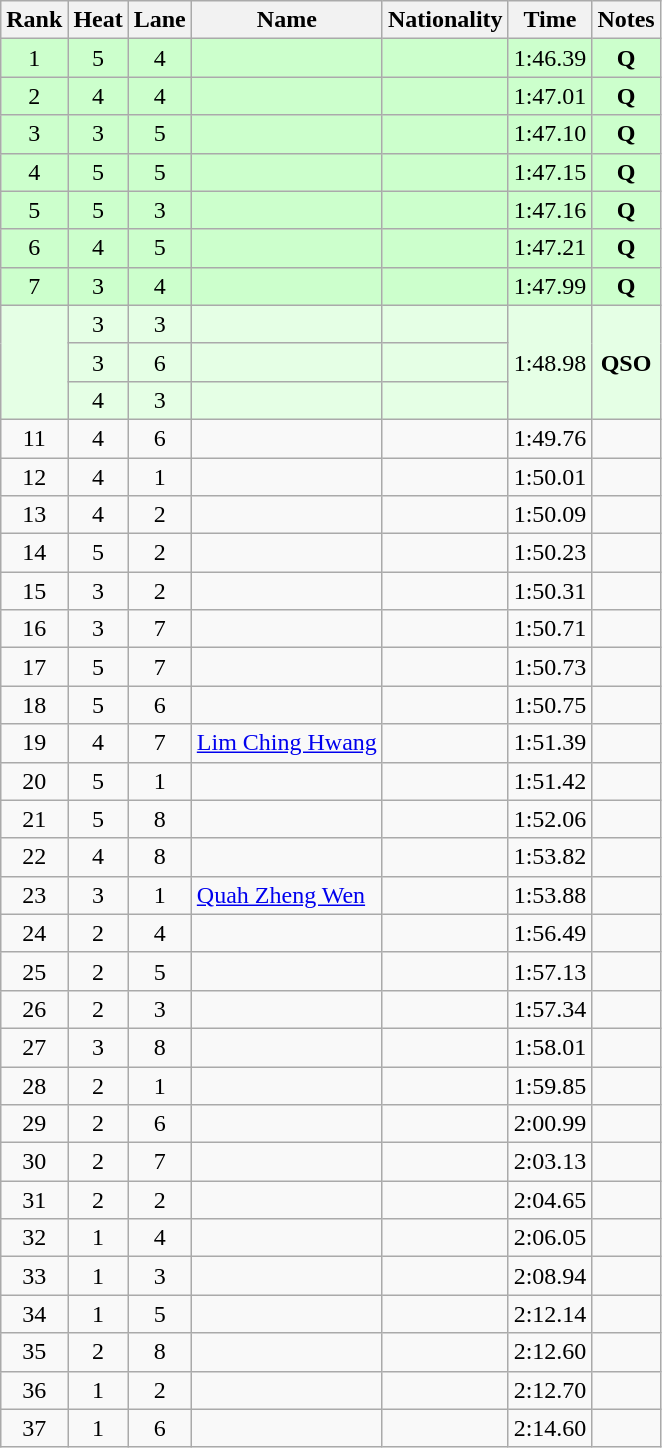<table class="wikitable sortable" style="text-align:center">
<tr>
<th>Rank</th>
<th>Heat</th>
<th>Lane</th>
<th>Name</th>
<th>Nationality</th>
<th>Time</th>
<th>Notes</th>
</tr>
<tr bgcolor=ccffcc>
<td>1</td>
<td>5</td>
<td>4</td>
<td align=left></td>
<td align=left></td>
<td>1:46.39</td>
<td><strong>Q</strong></td>
</tr>
<tr bgcolor=ccffcc>
<td>2</td>
<td>4</td>
<td>4</td>
<td align=left></td>
<td align=left></td>
<td>1:47.01</td>
<td><strong>Q</strong></td>
</tr>
<tr bgcolor=ccffcc>
<td>3</td>
<td>3</td>
<td>5</td>
<td align=left></td>
<td align=left></td>
<td>1:47.10</td>
<td><strong>Q</strong></td>
</tr>
<tr bgcolor=ccffcc>
<td>4</td>
<td>5</td>
<td>5</td>
<td align=left></td>
<td align=left></td>
<td>1:47.15</td>
<td><strong>Q</strong></td>
</tr>
<tr bgcolor=ccffcc>
<td>5</td>
<td>5</td>
<td>3</td>
<td align=left></td>
<td align=left></td>
<td>1:47.16</td>
<td><strong>Q</strong></td>
</tr>
<tr bgcolor=ccffcc>
<td>6</td>
<td>4</td>
<td>5</td>
<td align=left></td>
<td align=left></td>
<td>1:47.21</td>
<td><strong>Q</strong></td>
</tr>
<tr bgcolor=ccffcc>
<td>7</td>
<td>3</td>
<td>4</td>
<td align=left></td>
<td align=left></td>
<td>1:47.99</td>
<td><strong>Q</strong></td>
</tr>
<tr bgcolor=#e5ffe5>
<td rowspan=3></td>
<td>3</td>
<td>3</td>
<td align=left></td>
<td align=left></td>
<td rowspan=3>1:48.98</td>
<td rowspan=3><strong>QSO</strong></td>
</tr>
<tr bgcolor=#e5ffe5>
<td>3</td>
<td>6</td>
<td align=left></td>
<td align=left></td>
</tr>
<tr bgcolor=#e5ffe5>
<td>4</td>
<td>3</td>
<td align=left></td>
<td align=left></td>
</tr>
<tr>
<td>11</td>
<td>4</td>
<td>6</td>
<td align=left></td>
<td align=left></td>
<td>1:49.76</td>
<td></td>
</tr>
<tr>
<td>12</td>
<td>4</td>
<td>1</td>
<td align=left></td>
<td align=left></td>
<td>1:50.01</td>
<td></td>
</tr>
<tr>
<td>13</td>
<td>4</td>
<td>2</td>
<td align=left></td>
<td align=left></td>
<td>1:50.09</td>
<td></td>
</tr>
<tr>
<td>14</td>
<td>5</td>
<td>2</td>
<td align=left></td>
<td align=left></td>
<td>1:50.23</td>
<td></td>
</tr>
<tr>
<td>15</td>
<td>3</td>
<td>2</td>
<td align=left></td>
<td align=left></td>
<td>1:50.31</td>
<td></td>
</tr>
<tr>
<td>16</td>
<td>3</td>
<td>7</td>
<td align=left></td>
<td align=left></td>
<td>1:50.71</td>
<td></td>
</tr>
<tr>
<td>17</td>
<td>5</td>
<td>7</td>
<td align=left></td>
<td align=left></td>
<td>1:50.73</td>
<td></td>
</tr>
<tr>
<td>18</td>
<td>5</td>
<td>6</td>
<td align=left></td>
<td align=left></td>
<td>1:50.75</td>
<td></td>
</tr>
<tr>
<td>19</td>
<td>4</td>
<td>7</td>
<td align=left><a href='#'>Lim Ching Hwang</a></td>
<td align=left></td>
<td>1:51.39</td>
<td></td>
</tr>
<tr>
<td>20</td>
<td>5</td>
<td>1</td>
<td align=left></td>
<td align=left></td>
<td>1:51.42</td>
<td></td>
</tr>
<tr>
<td>21</td>
<td>5</td>
<td>8</td>
<td align=left></td>
<td align=left></td>
<td>1:52.06</td>
<td></td>
</tr>
<tr>
<td>22</td>
<td>4</td>
<td>8</td>
<td align=left></td>
<td align=left></td>
<td>1:53.82</td>
<td></td>
</tr>
<tr>
<td>23</td>
<td>3</td>
<td>1</td>
<td align=left><a href='#'>Quah Zheng Wen</a></td>
<td align=left></td>
<td>1:53.88</td>
<td></td>
</tr>
<tr>
<td>24</td>
<td>2</td>
<td>4</td>
<td align=left></td>
<td align=left></td>
<td>1:56.49</td>
<td></td>
</tr>
<tr>
<td>25</td>
<td>2</td>
<td>5</td>
<td align=left></td>
<td align=left></td>
<td>1:57.13</td>
<td></td>
</tr>
<tr>
<td>26</td>
<td>2</td>
<td>3</td>
<td align=left></td>
<td align=left></td>
<td>1:57.34</td>
<td></td>
</tr>
<tr>
<td>27</td>
<td>3</td>
<td>8</td>
<td align=left></td>
<td align=left></td>
<td>1:58.01</td>
<td></td>
</tr>
<tr>
<td>28</td>
<td>2</td>
<td>1</td>
<td align=left></td>
<td align=left></td>
<td>1:59.85</td>
<td></td>
</tr>
<tr>
<td>29</td>
<td>2</td>
<td>6</td>
<td align=left></td>
<td align=left></td>
<td>2:00.99</td>
<td></td>
</tr>
<tr>
<td>30</td>
<td>2</td>
<td>7</td>
<td align=left></td>
<td align=left></td>
<td>2:03.13</td>
<td></td>
</tr>
<tr>
<td>31</td>
<td>2</td>
<td>2</td>
<td align=left></td>
<td align=left></td>
<td>2:04.65</td>
<td></td>
</tr>
<tr>
<td>32</td>
<td>1</td>
<td>4</td>
<td align=left></td>
<td align=left></td>
<td>2:06.05</td>
<td></td>
</tr>
<tr>
<td>33</td>
<td>1</td>
<td>3</td>
<td align=left></td>
<td align=left></td>
<td>2:08.94</td>
<td></td>
</tr>
<tr>
<td>34</td>
<td>1</td>
<td>5</td>
<td align=left></td>
<td align=left></td>
<td>2:12.14</td>
<td></td>
</tr>
<tr>
<td>35</td>
<td>2</td>
<td>8</td>
<td align=left></td>
<td align=left></td>
<td>2:12.60</td>
<td></td>
</tr>
<tr>
<td>36</td>
<td>1</td>
<td>2</td>
<td align=left></td>
<td align=left></td>
<td>2:12.70</td>
<td></td>
</tr>
<tr>
<td>37</td>
<td>1</td>
<td>6</td>
<td align=left></td>
<td align=left></td>
<td>2:14.60</td>
<td></td>
</tr>
</table>
